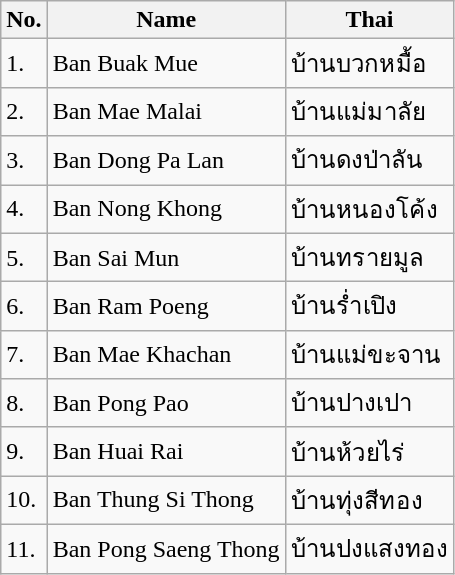<table class="wikitable sortable">
<tr>
<th>No.</th>
<th>Name</th>
<th>Thai</th>
</tr>
<tr>
<td>1.</td>
<td>Ban Buak Mue</td>
<td>บ้านบวกหมื้อ</td>
</tr>
<tr>
<td>2.</td>
<td>Ban Mae Malai</td>
<td>บ้านแม่มาลัย</td>
</tr>
<tr>
<td>3.</td>
<td>Ban Dong Pa Lan</td>
<td>บ้านดงป่าลัน</td>
</tr>
<tr>
<td>4.</td>
<td>Ban Nong Khong</td>
<td>บ้านหนองโค้ง</td>
</tr>
<tr>
<td>5.</td>
<td>Ban Sai Mun</td>
<td>บ้านทรายมูล</td>
</tr>
<tr>
<td>6.</td>
<td>Ban Ram Poeng</td>
<td>บ้านร่ำเปิง</td>
</tr>
<tr>
<td>7.</td>
<td>Ban Mae Khachan</td>
<td>บ้านแม่ขะจาน</td>
</tr>
<tr>
<td>8.</td>
<td>Ban Pong Pao</td>
<td>บ้านปางเปา</td>
</tr>
<tr>
<td>9.</td>
<td>Ban Huai Rai</td>
<td>บ้านห้วยไร่</td>
</tr>
<tr>
<td>10.</td>
<td>Ban Thung Si Thong</td>
<td>บ้านทุ่งสีทอง</td>
</tr>
<tr>
<td>11.</td>
<td>Ban Pong Saeng Thong</td>
<td>บ้านปงแสงทอง</td>
</tr>
</table>
